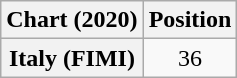<table class="wikitable sortable plainrowheaders" style="text-align:center">
<tr>
<th scope="col">Chart (2020)</th>
<th scope="col">Position</th>
</tr>
<tr>
<th scope="row">Italy (FIMI)</th>
<td>36</td>
</tr>
</table>
